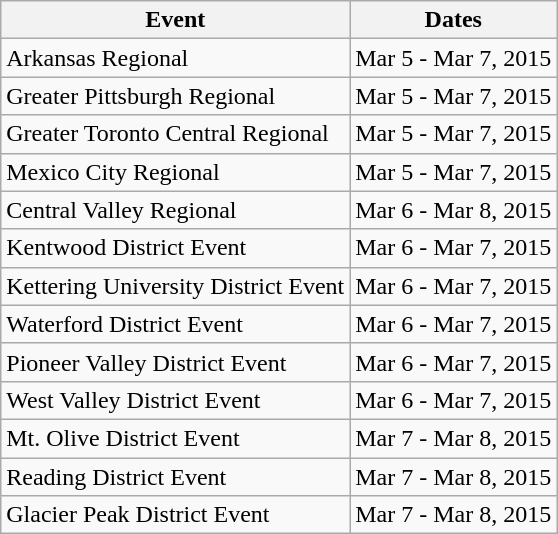<table class="wikitable">
<tr>
<th>Event</th>
<th>Dates</th>
</tr>
<tr>
<td>Arkansas Regional</td>
<td>Mar 5 - Mar 7, 2015</td>
</tr>
<tr>
<td>Greater Pittsburgh Regional</td>
<td>Mar 5 - Mar 7, 2015</td>
</tr>
<tr>
<td>Greater Toronto Central Regional</td>
<td>Mar 5 - Mar 7, 2015</td>
</tr>
<tr>
<td>Mexico City Regional</td>
<td>Mar 5 - Mar 7, 2015</td>
</tr>
<tr>
<td>Central Valley Regional</td>
<td>Mar 6 - Mar 8, 2015</td>
</tr>
<tr>
<td>Kentwood District Event</td>
<td>Mar 6 - Mar 7, 2015</td>
</tr>
<tr>
<td>Kettering University District Event</td>
<td>Mar 6 - Mar 7, 2015</td>
</tr>
<tr>
<td>Waterford District Event</td>
<td>Mar 6 - Mar 7, 2015</td>
</tr>
<tr>
<td>Pioneer Valley District Event</td>
<td>Mar 6 - Mar 7, 2015</td>
</tr>
<tr>
<td>West Valley District Event</td>
<td>Mar 6 - Mar 7, 2015</td>
</tr>
<tr>
<td>Mt. Olive District Event</td>
<td>Mar 7 - Mar 8, 2015</td>
</tr>
<tr>
<td>Reading District Event</td>
<td>Mar 7 - Mar 8, 2015</td>
</tr>
<tr>
<td>Glacier Peak District Event</td>
<td>Mar 7 - Mar 8, 2015</td>
</tr>
</table>
